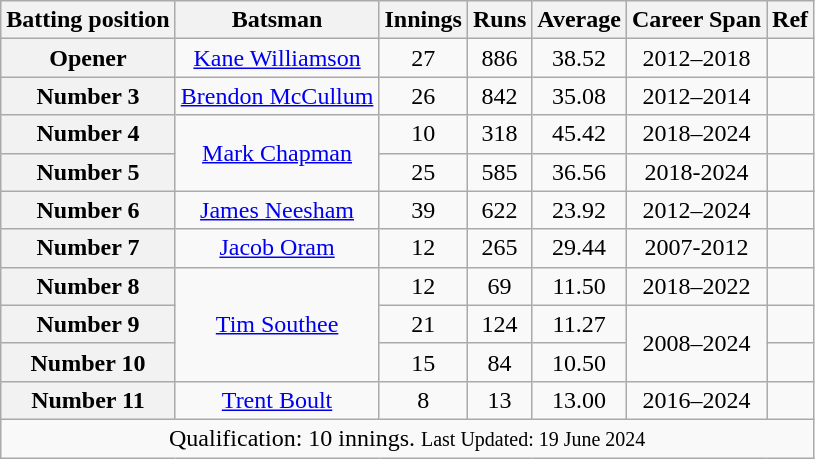<table class="wikitable sortable" style="text-align:center;">
<tr>
<th scope="col">Batting position</th>
<th scope="col">Batsman</th>
<th scope="col">Innings</th>
<th scope="col">Runs</th>
<th scope="col">Average</th>
<th scope="col">Career Span</th>
<th scope="col">Ref</th>
</tr>
<tr>
<th scope="row">Opener</th>
<td><a href='#'>Kane Williamson</a></td>
<td>27</td>
<td>886</td>
<td>38.52</td>
<td>2012–2018</td>
<td></td>
</tr>
<tr>
<th scope="row">Number 3</th>
<td><a href='#'>Brendon McCullum</a></td>
<td>26</td>
<td>842</td>
<td>35.08</td>
<td>2012–2014</td>
<td></td>
</tr>
<tr>
<th scope="row">Number 4</th>
<td rowspan=2><a href='#'>Mark Chapman</a></td>
<td>10</td>
<td>318</td>
<td>45.42</td>
<td>2018–2024</td>
<td></td>
</tr>
<tr>
<th scope="row">Number 5</th>
<td>25</td>
<td>585</td>
<td>36.56</td>
<td>2018-2024</td>
<td></td>
</tr>
<tr>
<th scope="row">Number 6</th>
<td><a href='#'>James Neesham</a></td>
<td>39</td>
<td>622</td>
<td>23.92</td>
<td>2012–2024</td>
<td></td>
</tr>
<tr>
<th scope="row">Number 7</th>
<td><a href='#'>Jacob Oram</a></td>
<td>12</td>
<td>265</td>
<td>29.44</td>
<td>2007-2012</td>
<td></td>
</tr>
<tr>
<th scope="row">Number 8</th>
<td rowspan=3><a href='#'>Tim Southee</a></td>
<td>12</td>
<td>69</td>
<td>11.50</td>
<td>2018–2022</td>
<td></td>
</tr>
<tr>
<th scope="row">Number 9</th>
<td>21</td>
<td>124</td>
<td>11.27</td>
<td rowspan=2>2008–2024</td>
<td></td>
</tr>
<tr>
<th scope="row">Number 10</th>
<td>15</td>
<td>84</td>
<td>10.50</td>
<td></td>
</tr>
<tr>
<th scope="row">Number 11</th>
<td><a href='#'>Trent Boult</a></td>
<td>8</td>
<td>13</td>
<td>13.00</td>
<td>2016–2024</td>
<td></td>
</tr>
<tr>
<td colspan=7>Qualification: 10 innings. <small>Last Updated: 19 June 2024</small></td>
</tr>
</table>
